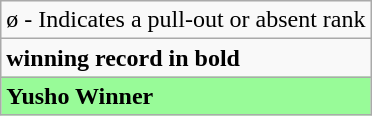<table class="wikitable">
<tr>
<td>ø - Indicates a pull-out or absent rank</td>
</tr>
<tr>
<td><strong>winning record in bold</strong></td>
</tr>
<tr>
<td style="background: PaleGreen;"><strong>Yusho Winner</strong></td>
</tr>
</table>
